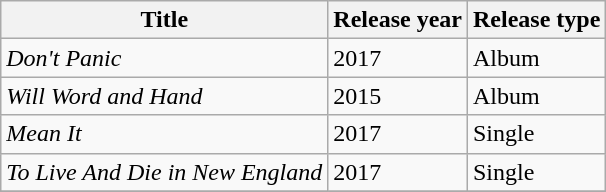<table class="wikitable sortable">
<tr>
<th>Title</th>
<th>Release year</th>
<th>Release type</th>
</tr>
<tr>
<td><em>Don't Panic</em></td>
<td>2017</td>
<td>Album</td>
</tr>
<tr>
<td><em>Will Word and Hand</em></td>
<td>2015</td>
<td>Album</td>
</tr>
<tr>
<td><em>Mean It </em></td>
<td>2017</td>
<td>Single</td>
</tr>
<tr>
<td><em>To Live And Die in New England</em></td>
<td>2017</td>
<td>Single</td>
</tr>
<tr>
</tr>
</table>
